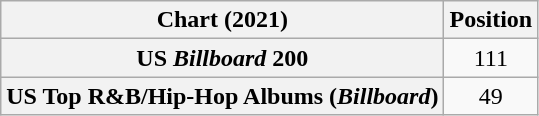<table class="wikitable sortable plainrowheaders" style="text-align:center">
<tr>
<th scope="col">Chart (2021)</th>
<th scope="col">Position</th>
</tr>
<tr>
<th scope="row">US <em>Billboard</em> 200</th>
<td>111</td>
</tr>
<tr>
<th scope="row">US Top R&B/Hip-Hop Albums (<em>Billboard</em>)</th>
<td>49</td>
</tr>
</table>
